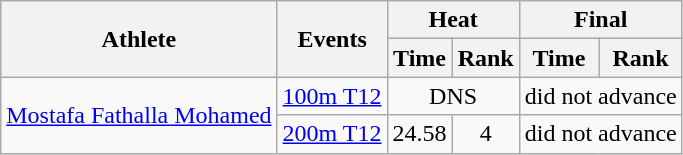<table class=wikitable>
<tr>
<th rowspan="2">Athlete</th>
<th rowspan="2">Events</th>
<th colspan="2">Heat</th>
<th colspan="2">Final</th>
</tr>
<tr>
<th>Time</th>
<th>Rank</th>
<th>Time</th>
<th>Rank</th>
</tr>
<tr>
<td rowspan="2"><a href='#'>Mostafa Fathalla Mohamed</a></td>
<td><a href='#'>100m T12</a></td>
<td align="center" colspan="2">DNS</td>
<td align="center" colspan="2">did not advance</td>
</tr>
<tr>
<td><a href='#'>200m T12</a></td>
<td align="center">24.58</td>
<td align="center">4</td>
<td align="center" colspan="2">did not advance</td>
</tr>
</table>
